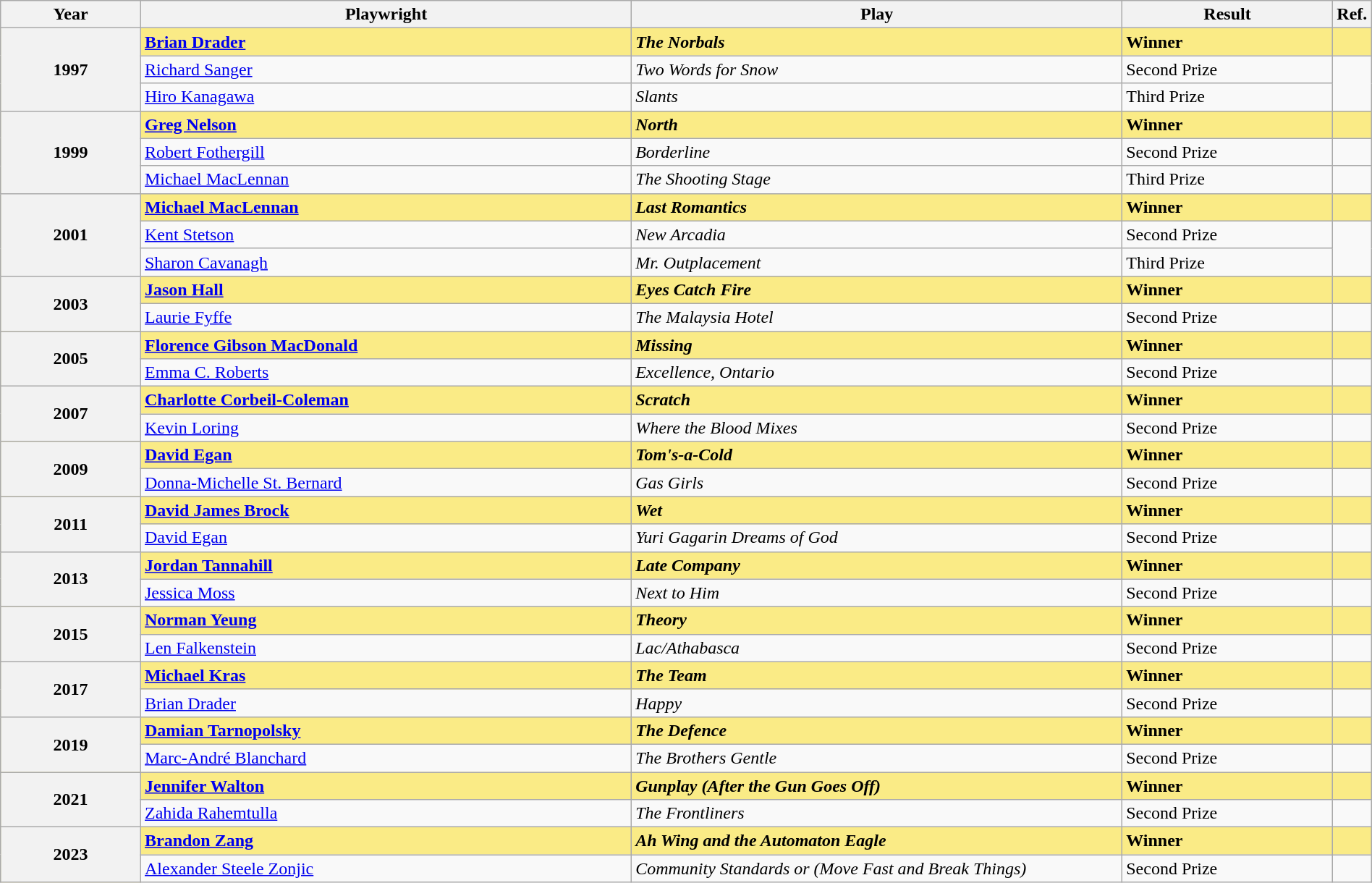<table class="wikitable" width="100%">
<tr>
<th width=10%>Year</th>
<th width=35%>Playwright</th>
<th width=35%>Play</th>
<th width=15%>Result</th>
<th width=2%>Ref.</th>
</tr>
<tr style="background:#FAEB86">
<th rowspan=3>1997</th>
<td><strong><a href='#'>Brian Drader</a></strong></td>
<td><strong><em>The Norbals</em></strong></td>
<td><strong>Winner</strong></td>
<td></td>
</tr>
<tr>
<td><a href='#'>Richard Sanger</a></td>
<td><em>Two Words for Snow</em></td>
<td>Second Prize</td>
<td rowspan=2></td>
</tr>
<tr>
<td><a href='#'>Hiro Kanagawa</a></td>
<td><em>Slants</em></td>
<td>Third Prize</td>
</tr>
<tr style="background:#FAEB86">
<th rowspan=3>1999</th>
<td><strong><a href='#'>Greg Nelson</a></strong></td>
<td><strong><em>North</em></strong></td>
<td><strong>Winner</strong></td>
<td></td>
</tr>
<tr>
<td><a href='#'>Robert Fothergill</a></td>
<td><em>Borderline</em></td>
<td>Second Prize</td>
<td></td>
</tr>
<tr>
<td><a href='#'>Michael MacLennan</a></td>
<td><em>The Shooting Stage</em></td>
<td>Third Prize</td>
<td></td>
</tr>
<tr style="background:#FAEB86">
<th rowspan=3>2001</th>
<td><strong><a href='#'>Michael MacLennan</a></strong></td>
<td><strong><em>Last Romantics</em></strong></td>
<td><strong>Winner</strong></td>
<td></td>
</tr>
<tr>
<td><a href='#'>Kent Stetson</a></td>
<td><em>New Arcadia</em></td>
<td>Second Prize</td>
<td rowspan=2></td>
</tr>
<tr>
<td><a href='#'>Sharon Cavanagh</a></td>
<td><em>Mr. Outplacement</em></td>
<td>Third Prize</td>
</tr>
<tr style="background:#FAEB86">
<th rowspan=2>2003</th>
<td><strong><a href='#'>Jason Hall</a></strong></td>
<td><strong><em>Eyes Catch Fire</em></strong></td>
<td><strong>Winner</strong></td>
<td></td>
</tr>
<tr>
<td><a href='#'>Laurie Fyffe</a></td>
<td><em>The Malaysia Hotel</em></td>
<td>Second Prize</td>
<td></td>
</tr>
<tr style="background:#FAEB86">
<th rowspan=2>2005</th>
<td><strong><a href='#'>Florence Gibson MacDonald</a></strong></td>
<td><strong><em>Missing</em></strong></td>
<td><strong>Winner</strong></td>
<td></td>
</tr>
<tr>
<td><a href='#'>Emma C. Roberts</a></td>
<td><em>Excellence, Ontario</em></td>
<td>Second Prize</td>
<td></td>
</tr>
<tr style="background:#FAEB86">
<th rowspan=2>2007</th>
<td><strong><a href='#'>Charlotte Corbeil-Coleman</a></strong></td>
<td><strong><em>Scratch</em></strong></td>
<td><strong>Winner</strong></td>
<td></td>
</tr>
<tr>
<td><a href='#'>Kevin Loring</a></td>
<td><em>Where the Blood Mixes</em></td>
<td>Second Prize</td>
<td></td>
</tr>
<tr style="background:#FAEB86">
<th rowspan=2>2009</th>
<td><strong><a href='#'>David Egan</a></strong></td>
<td><strong><em>Tom's-a-Cold</em></strong></td>
<td><strong>Winner</strong></td>
<td></td>
</tr>
<tr>
<td><a href='#'>Donna-Michelle St. Bernard</a></td>
<td><em>Gas Girls</em></td>
<td>Second Prize</td>
<td></td>
</tr>
<tr style="background:#FAEB86">
<th rowspan=2>2011</th>
<td><strong><a href='#'>David James Brock</a></strong></td>
<td><strong><em>Wet</em></strong></td>
<td><strong>Winner</strong></td>
<td></td>
</tr>
<tr>
<td><a href='#'>David Egan</a></td>
<td><em>Yuri Gagarin Dreams of God</em></td>
<td>Second Prize</td>
<td></td>
</tr>
<tr style="background:#FAEB86">
<th rowspan=2>2013</th>
<td><strong><a href='#'>Jordan Tannahill</a></strong></td>
<td><strong><em>Late Company</em></strong></td>
<td><strong>Winner</strong></td>
<td></td>
</tr>
<tr>
<td><a href='#'>Jessica Moss</a></td>
<td><em>Next to Him</em></td>
<td>Second Prize</td>
<td></td>
</tr>
<tr style="background:#FAEB86">
<th rowspan=2>2015</th>
<td><strong><a href='#'>Norman Yeung</a></strong></td>
<td><strong><em>Theory</em></strong></td>
<td><strong>Winner</strong></td>
<td></td>
</tr>
<tr>
<td><a href='#'>Len Falkenstein</a></td>
<td><em>Lac/Athabasca</em></td>
<td>Second Prize</td>
<td></td>
</tr>
<tr style="background:#FAEB86">
<th rowspan=2>2017</th>
<td><strong><a href='#'>Michael Kras</a></strong></td>
<td><strong><em>The Team</em></strong></td>
<td><strong>Winner</strong></td>
<td></td>
</tr>
<tr>
<td><a href='#'>Brian Drader</a></td>
<td><em>Happy</em></td>
<td>Second Prize</td>
<td></td>
</tr>
<tr style="background:#FAEB86">
<th rowspan=2>2019</th>
<td><strong><a href='#'>Damian Tarnopolsky</a></strong></td>
<td><strong><em>The Defence</em></strong></td>
<td><strong>Winner</strong></td>
<td></td>
</tr>
<tr>
<td><a href='#'>Marc-André Blanchard</a></td>
<td><em>The Brothers Gentle</em></td>
<td>Second Prize</td>
<td></td>
</tr>
<tr style="background:#FAEB86">
<th rowspan=2>2021</th>
<td><strong><a href='#'>Jennifer Walton</a></strong></td>
<td><strong><em>Gunplay (After the Gun Goes Off)</em></strong></td>
<td><strong>Winner</strong></td>
<td></td>
</tr>
<tr>
<td><a href='#'>Zahida Rahemtulla</a></td>
<td><em>The Frontliners</em></td>
<td>Second Prize</td>
<td></td>
</tr>
<tr style="background:#FAEB86">
<th rowspan=2>2023</th>
<td><strong><a href='#'>Brandon Zang</a></strong></td>
<td><strong><em>Ah Wing and the Automaton Eagle</em></strong></td>
<td><strong>Winner</strong></td>
<td></td>
</tr>
<tr>
<td><a href='#'>Alexander Steele Zonjic</a></td>
<td><em>Community Standards or (Move Fast and Break Things)</em></td>
<td>Second Prize</td>
<td></td>
</tr>
</table>
